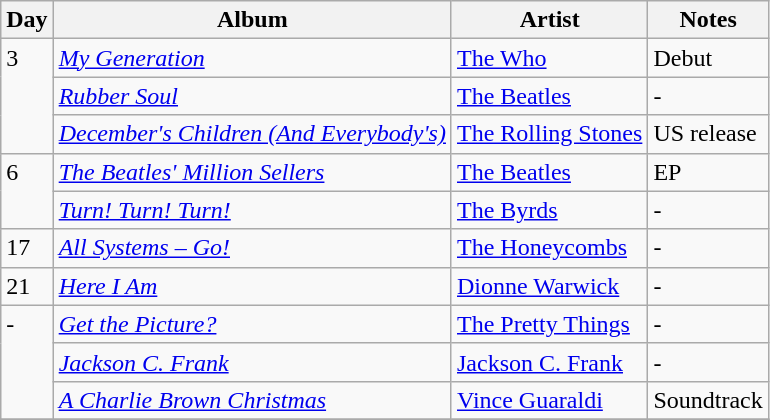<table class="wikitable">
<tr>
<th>Day</th>
<th>Album</th>
<th>Artist</th>
<th>Notes</th>
</tr>
<tr>
<td rowspan="3" valign="top">3</td>
<td><em><a href='#'>My Generation</a></em></td>
<td><a href='#'>The Who</a></td>
<td>Debut</td>
</tr>
<tr>
<td><em><a href='#'>Rubber Soul</a></em></td>
<td><a href='#'>The Beatles</a></td>
<td>-</td>
</tr>
<tr>
<td><em><a href='#'>December's Children (And Everybody's)</a></em></td>
<td><a href='#'>The Rolling Stones</a></td>
<td>US release</td>
</tr>
<tr>
<td rowspan="2" valign="top">6</td>
<td><em><a href='#'>The Beatles' Million Sellers</a></em></td>
<td><a href='#'>The Beatles</a></td>
<td>EP</td>
</tr>
<tr>
<td><em><a href='#'>Turn! Turn! Turn!</a></em></td>
<td><a href='#'>The Byrds</a></td>
<td>-</td>
</tr>
<tr>
<td rowspan="1" valign="top">17</td>
<td><em><a href='#'>All Systems – Go!</a></em></td>
<td><a href='#'>The Honeycombs</a></td>
<td>-</td>
</tr>
<tr>
<td rowspan="1" valign="top">21</td>
<td><em><a href='#'>Here I Am</a></em></td>
<td><a href='#'>Dionne Warwick</a></td>
<td>-</td>
</tr>
<tr>
<td rowspan="3" valign="top">-</td>
<td><em><a href='#'>Get the Picture?</a></em></td>
<td><a href='#'>The Pretty Things</a></td>
<td>-</td>
</tr>
<tr>
<td><em><a href='#'>Jackson C. Frank</a></em></td>
<td><a href='#'>Jackson C. Frank</a></td>
<td>-</td>
</tr>
<tr>
<td><em><a href='#'>A Charlie Brown Christmas</a></em></td>
<td><a href='#'>Vince Guaraldi</a></td>
<td>Soundtrack</td>
</tr>
<tr>
</tr>
</table>
